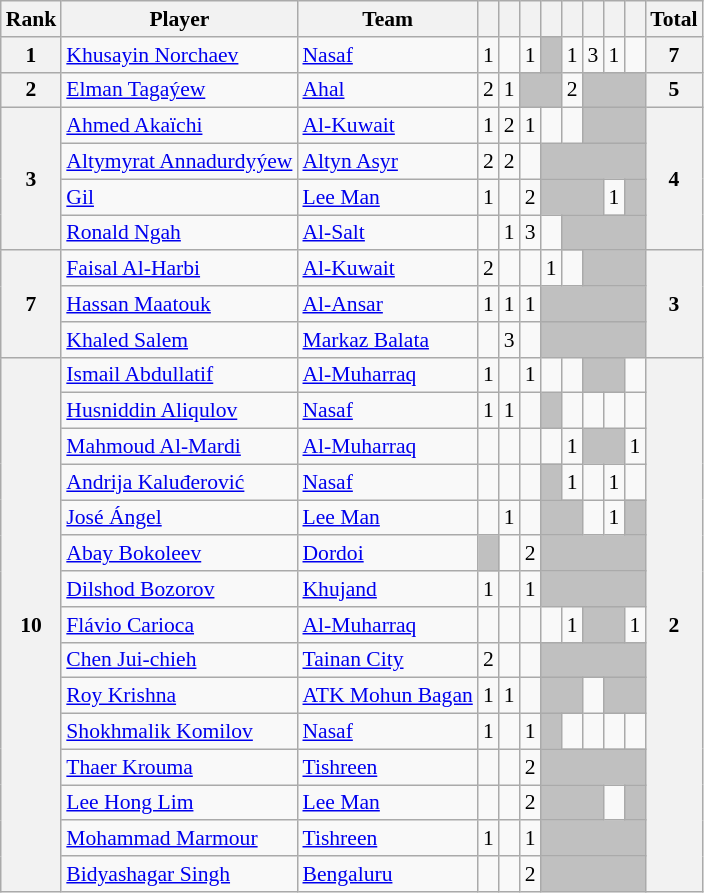<table class="wikitable" style="text-align:center; font-size:90%">
<tr>
<th>Rank</th>
<th>Player</th>
<th>Team</th>
<th></th>
<th></th>
<th></th>
<th></th>
<th></th>
<th></th>
<th></th>
<th></th>
<th>Total</th>
</tr>
<tr>
<th rowspan=1>1</th>
<td align=left> <a href='#'>Khusayin Norchaev</a></td>
<td align=left> <a href='#'>Nasaf</a></td>
<td>1</td>
<td></td>
<td>1</td>
<td bgcolor="silver"></td>
<td>1</td>
<td>3</td>
<td>1</td>
<td></td>
<th rowspan=1>7</th>
</tr>
<tr>
<th rowspan=1>2</th>
<td align=left> <a href='#'>Elman Tagaýew</a></td>
<td align=left> <a href='#'>Ahal</a></td>
<td>2</td>
<td>1</td>
<td bgcolor="silver" colspan=2></td>
<td>2</td>
<td bgcolor="silver" colspan=3></td>
<th rowspan=1>5</th>
</tr>
<tr>
<th rowspan=4>3</th>
<td align=left> <a href='#'>Ahmed Akaïchi</a></td>
<td align=left> <a href='#'>Al-Kuwait</a></td>
<td>1</td>
<td>2</td>
<td>1</td>
<td></td>
<td></td>
<td bgcolor="silver" colspan=3></td>
<th rowspan=4>4</th>
</tr>
<tr>
<td align=left> <a href='#'>Altymyrat Annadurdyýew</a></td>
<td align=left> <a href='#'>Altyn Asyr</a></td>
<td>2</td>
<td>2</td>
<td></td>
<td bgcolor="silver" colspan=5></td>
</tr>
<tr>
<td align=left> <a href='#'>Gil</a></td>
<td align=left> <a href='#'>Lee Man</a></td>
<td>1</td>
<td></td>
<td>2</td>
<td bgcolor="silver" colspan=3></td>
<td>1</td>
<td bgcolor="silver"></td>
</tr>
<tr>
<td align=left> <a href='#'>Ronald Ngah</a></td>
<td align=left> <a href='#'>Al-Salt</a></td>
<td></td>
<td>1</td>
<td>3</td>
<td></td>
<td bgcolor="silver" colspan=4></td>
</tr>
<tr>
<th rowspan=3>7</th>
<td align=left> <a href='#'>Faisal Al-Harbi</a></td>
<td align=left> <a href='#'>Al-Kuwait</a></td>
<td>2</td>
<td></td>
<td></td>
<td>1</td>
<td></td>
<td bgcolor="silver" colspan=3></td>
<th rowspan=3>3</th>
</tr>
<tr>
<td align=left> <a href='#'>Hassan Maatouk</a></td>
<td align=left> <a href='#'>Al-Ansar</a></td>
<td>1</td>
<td>1</td>
<td>1</td>
<td bgcolor="silver" colspan=5></td>
</tr>
<tr>
<td align=left> <a href='#'>Khaled Salem</a></td>
<td align=left> <a href='#'>Markaz Balata</a></td>
<td></td>
<td>3</td>
<td></td>
<td bgcolor="silver" colspan=5></td>
</tr>
<tr>
<th rowspan=15>10</th>
<td align=left> <a href='#'>Ismail Abdullatif</a></td>
<td align=left> <a href='#'>Al-Muharraq</a></td>
<td>1</td>
<td></td>
<td>1</td>
<td></td>
<td></td>
<td bgcolor="silver" colspan=2></td>
<td></td>
<th rowspan=15>2</th>
</tr>
<tr>
<td align=left> <a href='#'>Husniddin Aliqulov</a></td>
<td align=left> <a href='#'>Nasaf</a></td>
<td>1</td>
<td>1</td>
<td></td>
<td bgcolor="silver"></td>
<td></td>
<td></td>
<td></td>
</tr>
<tr>
<td align=left> <a href='#'>Mahmoud Al-Mardi</a></td>
<td align=left> <a href='#'>Al-Muharraq</a></td>
<td></td>
<td></td>
<td></td>
<td></td>
<td>1</td>
<td bgcolor="silver" colspan=2></td>
<td>1</td>
</tr>
<tr>
<td align=left> <a href='#'>Andrija Kaluđerović</a></td>
<td align=left> <a href='#'>Nasaf</a></td>
<td></td>
<td></td>
<td></td>
<td bgcolor="silver"></td>
<td>1</td>
<td></td>
<td>1</td>
<td></td>
</tr>
<tr>
<td align=left> <a href='#'>José Ángel</a></td>
<td align=left> <a href='#'>Lee Man</a></td>
<td></td>
<td>1</td>
<td></td>
<td bgcolor="silver" colspan=2></td>
<td></td>
<td>1</td>
<td bgcolor="silver"></td>
</tr>
<tr>
<td align=left> <a href='#'>Abay Bokoleev</a></td>
<td align=left> <a href='#'>Dordoi</a></td>
<td bgcolor="silver"></td>
<td></td>
<td>2</td>
<td bgcolor="silver" colspan=5></td>
</tr>
<tr>
<td align=left> <a href='#'>Dilshod Bozorov</a></td>
<td align=left> <a href='#'>Khujand</a></td>
<td>1</td>
<td></td>
<td>1</td>
<td bgcolor="silver" colspan=5></td>
</tr>
<tr>
<td align=left> <a href='#'>Flávio Carioca</a></td>
<td align=left> <a href='#'>Al-Muharraq</a></td>
<td></td>
<td></td>
<td></td>
<td></td>
<td>1</td>
<td bgcolor="silver" colspan=2></td>
<td>1</td>
</tr>
<tr>
<td align=left> <a href='#'>Chen Jui-chieh</a></td>
<td align=left> <a href='#'>Tainan City</a></td>
<td>2</td>
<td></td>
<td></td>
<td bgcolor="silver" colspan=5></td>
</tr>
<tr>
<td align=left> <a href='#'>Roy Krishna</a></td>
<td align=left> <a href='#'>ATK Mohun Bagan</a></td>
<td>1</td>
<td>1</td>
<td></td>
<td bgcolor="silver" colspan=2></td>
<td></td>
<td bgcolor="silver" colspan=2></td>
</tr>
<tr>
<td align=left> <a href='#'>Shokhmalik Komilov</a></td>
<td align=left> <a href='#'>Nasaf</a></td>
<td>1</td>
<td></td>
<td>1</td>
<td bgcolor="silver"></td>
<td></td>
<td></td>
<td></td>
<td></td>
</tr>
<tr>
<td align=left> <a href='#'>Thaer Krouma</a></td>
<td align=left> <a href='#'>Tishreen</a></td>
<td></td>
<td></td>
<td>2</td>
<td bgcolor="silver" colspan=5></td>
</tr>
<tr>
<td align=left> <a href='#'>Lee Hong Lim</a></td>
<td align=left> <a href='#'>Lee Man</a></td>
<td></td>
<td></td>
<td>2</td>
<td bgcolor="silver" colspan=3></td>
<td></td>
<td bgcolor="silver"></td>
</tr>
<tr>
<td align=left> <a href='#'>Mohammad Marmour</a></td>
<td align=left> <a href='#'>Tishreen</a></td>
<td>1</td>
<td></td>
<td>1</td>
<td bgcolor="silver" colspan=5></td>
</tr>
<tr>
<td align=left> <a href='#'>Bidyashagar Singh</a></td>
<td align=left> <a href='#'>Bengaluru</a></td>
<td></td>
<td></td>
<td>2</td>
<td bgcolor="silver" colspan=5></td>
</tr>
</table>
